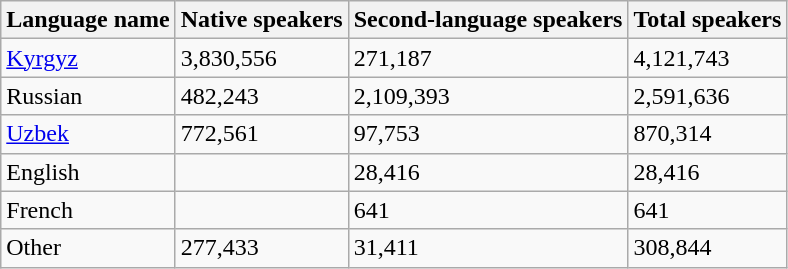<table class="wikitable sortable">
<tr>
<th>Language name</th>
<th>Native speakers</th>
<th>Second-language speakers</th>
<th>Total speakers</th>
</tr>
<tr>
<td><a href='#'>Kyrgyz</a></td>
<td>3,830,556</td>
<td>271,187</td>
<td>4,121,743</td>
</tr>
<tr>
<td>Russian</td>
<td>482,243</td>
<td>2,109,393</td>
<td>2,591,636</td>
</tr>
<tr>
<td><a href='#'>Uzbek</a></td>
<td>772,561</td>
<td>97,753</td>
<td>870,314</td>
</tr>
<tr>
<td>English</td>
<td></td>
<td>28,416</td>
<td>28,416</td>
</tr>
<tr>
<td>French</td>
<td></td>
<td>641</td>
<td>641</td>
</tr>
<tr>
<td>Other</td>
<td>277,433</td>
<td>31,411</td>
<td>308,844</td>
</tr>
</table>
